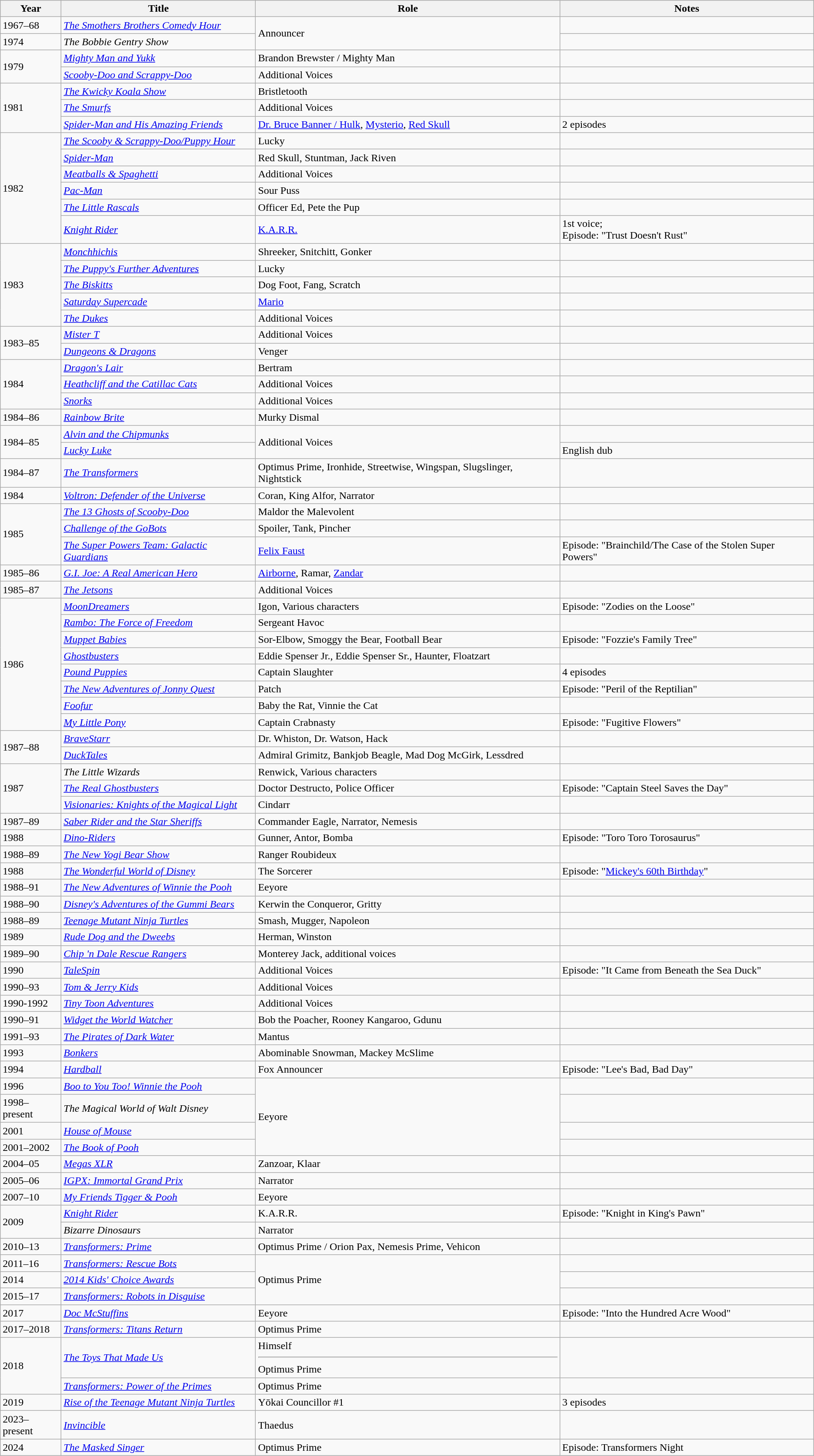<table class="wikitable sortable">
<tr>
<th>Year</th>
<th>Title</th>
<th>Role</th>
<th class="unsortable">Notes</th>
</tr>
<tr>
<td>1967–68</td>
<td data-sort-value="Smothers Brothers Comedy Hour, The"><em><a href='#'>The Smothers Brothers Comedy Hour</a></em></td>
<td rowspan="2">Announcer</td>
<td></td>
</tr>
<tr>
<td>1974</td>
<td data-sort-value="Bobbie Gentry Show, The"><em>The Bobbie Gentry Show</em></td>
<td></td>
</tr>
<tr>
<td rowspan="2">1979</td>
<td><em><a href='#'>Mighty Man and Yukk</a></em></td>
<td>Brandon Brewster / Mighty Man</td>
<td></td>
</tr>
<tr>
<td><em><a href='#'>Scooby-Doo and Scrappy-Doo</a></em></td>
<td>Additional Voices</td>
<td></td>
</tr>
<tr>
<td rowspan="3">1981</td>
<td data-sort-value="Kwicky Koala Show, The"><em><a href='#'>The Kwicky Koala Show</a></em></td>
<td>Bristletooth</td>
<td></td>
</tr>
<tr>
<td data-sort-value="Smurfs, The"><em><a href='#'>The Smurfs</a></em></td>
<td>Additional Voices</td>
<td></td>
</tr>
<tr>
<td><em><a href='#'>Spider-Man and His Amazing Friends</a></em></td>
<td><a href='#'>Dr. Bruce Banner / Hulk</a>, <a href='#'>Mysterio</a>, <a href='#'>Red Skull</a></td>
<td>2 episodes</td>
</tr>
<tr>
<td rowspan="6">1982</td>
<td data-sort-value="Scooby & Scrappy-Doo/Puppy Hour, The"><em><a href='#'>The Scooby & Scrappy-Doo/Puppy Hour</a></em></td>
<td>Lucky</td>
<td></td>
</tr>
<tr>
<td><em><a href='#'>Spider-Man</a></em></td>
<td>Red Skull, Stuntman, Jack Riven</td>
<td></td>
</tr>
<tr>
<td><em><a href='#'>Meatballs & Spaghetti</a></em></td>
<td>Additional Voices</td>
<td></td>
</tr>
<tr>
<td><em><a href='#'>Pac-Man</a></em></td>
<td>Sour Puss</td>
<td></td>
</tr>
<tr>
<td data-sort-value="Little Rascals, The"><em><a href='#'>The Little Rascals</a></em></td>
<td>Officer Ed, Pete the Pup</td>
<td></td>
</tr>
<tr>
<td><em><a href='#'>Knight Rider</a></em></td>
<td><a href='#'>K.A.R.R.</a></td>
<td>1st voice; <br>Episode: "Trust Doesn't Rust"</td>
</tr>
<tr>
<td rowspan="5">1983</td>
<td><em><a href='#'>Monchhichis</a></em></td>
<td>Shreeker, Snitchitt, Gonker</td>
<td></td>
</tr>
<tr>
<td data-sort-value="Puppy's Further Adventures, The"><em><a href='#'>The Puppy's Further Adventures</a></em></td>
<td>Lucky</td>
<td></td>
</tr>
<tr>
<td data-sort-value="Biskitts, The"><em><a href='#'>The Biskitts</a></em></td>
<td>Dog Foot, Fang, Scratch</td>
<td></td>
</tr>
<tr>
<td><em><a href='#'>Saturday Supercade</a></em></td>
<td><a href='#'>Mario</a></td>
<td></td>
</tr>
<tr>
<td data-sort-value="Dukes, The"><em><a href='#'>The Dukes</a></em></td>
<td>Additional Voices</td>
<td></td>
</tr>
<tr>
<td rowspan="2">1983–85</td>
<td><em><a href='#'>Mister T</a></em></td>
<td>Additional Voices</td>
<td></td>
</tr>
<tr>
<td><em><a href='#'>Dungeons & Dragons</a></em></td>
<td>Venger</td>
<td></td>
</tr>
<tr>
<td rowspan="3">1984</td>
<td><em><a href='#'>Dragon's Lair</a></em></td>
<td>Bertram</td>
<td></td>
</tr>
<tr>
<td><em><a href='#'>Heathcliff and the Catillac Cats</a></em></td>
<td>Additional Voices</td>
<td></td>
</tr>
<tr>
<td><em><a href='#'>Snorks</a></em></td>
<td>Additional Voices</td>
<td></td>
</tr>
<tr>
<td>1984–86</td>
<td><em><a href='#'>Rainbow Brite</a></em></td>
<td>Murky Dismal</td>
<td></td>
</tr>
<tr>
<td rowspan="2">1984–85</td>
<td><em><a href='#'>Alvin and the Chipmunks</a></em></td>
<td rowspan="2">Additional Voices</td>
<td></td>
</tr>
<tr>
<td><em><a href='#'>Lucky Luke</a></em></td>
<td>English dub</td>
</tr>
<tr>
<td>1984–87</td>
<td data-sort-value="Transformers, The"><em><a href='#'>The Transformers</a></em></td>
<td>Optimus Prime, Ironhide, Streetwise, Wingspan, Slugslinger, Nightstick</td>
<td></td>
</tr>
<tr>
<td>1984</td>
<td><em><a href='#'>Voltron: Defender of the Universe</a></em></td>
<td>Coran, King Alfor, Narrator</td>
<td></td>
</tr>
<tr>
<td rowspan="3">1985</td>
<td data-sort-value="13 Ghosts of Scooby-Doo, The"><em><a href='#'>The 13 Ghosts of Scooby-Doo</a></em></td>
<td>Maldor the Malevolent</td>
<td></td>
</tr>
<tr>
<td><em><a href='#'>Challenge of the GoBots</a></em></td>
<td>Spoiler, Tank, Pincher</td>
<td></td>
</tr>
<tr>
<td data-sort-value="Super Powers Team: Galactic Guardians, The"><em><a href='#'>The Super Powers Team: Galactic Guardians</a></em></td>
<td><a href='#'>Felix Faust</a></td>
<td>Episode: "Brainchild/The Case of the Stolen Super Powers"</td>
</tr>
<tr>
<td>1985–86</td>
<td><em><a href='#'>G.I. Joe: A Real American Hero</a></em></td>
<td><a href='#'>Airborne</a>, Ramar, <a href='#'>Zandar</a></td>
<td></td>
</tr>
<tr>
<td>1985–87</td>
<td data-sort-value="Jetsons, The"><em><a href='#'>The Jetsons</a></em></td>
<td>Additional Voices</td>
<td></td>
</tr>
<tr>
<td rowspan="8">1986</td>
<td><em><a href='#'>MoonDreamers</a></em></td>
<td>Igon, Various characters</td>
<td>Episode: "Zodies on the Loose"</td>
</tr>
<tr>
<td><em><a href='#'>Rambo: The Force of Freedom</a></em></td>
<td>Sergeant Havoc</td>
<td></td>
</tr>
<tr>
<td><em><a href='#'>Muppet Babies</a></em></td>
<td>Sor-Elbow, Smoggy the Bear, Football Bear</td>
<td>Episode: "Fozzie's Family Tree"</td>
</tr>
<tr>
<td><em><a href='#'>Ghostbusters</a></em></td>
<td>Eddie Spenser Jr., Eddie Spenser Sr., Haunter, Floatzart</td>
<td></td>
</tr>
<tr>
<td><em><a href='#'>Pound Puppies</a></em></td>
<td>Captain Slaughter</td>
<td>4 episodes</td>
</tr>
<tr>
<td data-sort-value="New Adventures of Jonny Quest, The"><em><a href='#'>The New Adventures of Jonny Quest</a></em></td>
<td>Patch</td>
<td>Episode: "Peril of the Reptilian"</td>
</tr>
<tr>
<td><em><a href='#'>Foofur</a></em></td>
<td>Baby the Rat, Vinnie the Cat</td>
<td></td>
</tr>
<tr>
<td><em><a href='#'>My Little Pony</a></em></td>
<td>Captain Crabnasty</td>
<td>Episode: "Fugitive Flowers"</td>
</tr>
<tr>
<td rowspan="2">1987–88</td>
<td><em><a href='#'>BraveStarr</a></em></td>
<td>Dr. Whiston, Dr. Watson, Hack</td>
<td></td>
</tr>
<tr>
<td><em><a href='#'>DuckTales</a></em></td>
<td>Admiral Grimitz, Bankjob Beagle, Mad Dog McGirk, Lessdred</td>
<td></td>
</tr>
<tr>
<td rowspan="3">1987</td>
<td data-sort-value="Little Wizards, The"><em>The Little Wizards</em></td>
<td>Renwick, Various characters</td>
<td></td>
</tr>
<tr>
<td data-sort-value="Real Ghostbusters, The"><em><a href='#'>The Real Ghostbusters</a></em></td>
<td>Doctor Destructo, Police Officer</td>
<td>Episode: "Captain Steel Saves the Day"</td>
</tr>
<tr>
<td><em><a href='#'>Visionaries: Knights of the Magical Light</a></em></td>
<td>Cindarr</td>
<td></td>
</tr>
<tr>
<td>1987–89</td>
<td><em><a href='#'>Saber Rider and the Star Sheriffs</a></em></td>
<td>Commander Eagle, Narrator, Nemesis</td>
<td></td>
</tr>
<tr>
<td>1988</td>
<td><em><a href='#'>Dino-Riders</a></em></td>
<td>Gunner, Antor, Bomba</td>
<td>Episode: "Toro Toro Torosaurus"</td>
</tr>
<tr>
<td>1988–89</td>
<td data-sort-value="New Yogi Bear Show, The"><em><a href='#'>The New Yogi Bear Show</a></em></td>
<td>Ranger Roubideux</td>
<td></td>
</tr>
<tr>
<td>1988</td>
<td data-sort-value="Wonderful World of Disney, The"><em><a href='#'>The Wonderful World of Disney</a></em></td>
<td>The Sorcerer</td>
<td>Episode: "<a href='#'>Mickey's 60th Birthday</a>"</td>
</tr>
<tr>
<td>1988–91</td>
<td data-sort-value="New Adventures of Winnie the Pooh, The"><em><a href='#'>The New Adventures of Winnie the Pooh</a></em></td>
<td>Eeyore</td>
<td></td>
</tr>
<tr>
<td>1988–90</td>
<td><em><a href='#'>Disney's Adventures of the Gummi Bears</a></em></td>
<td>Kerwin the Conqueror, Gritty</td>
<td></td>
</tr>
<tr>
<td>1988–89</td>
<td><em><a href='#'>Teenage Mutant Ninja Turtles</a></em></td>
<td>Smash, Mugger, Napoleon</td>
<td></td>
</tr>
<tr>
<td>1989</td>
<td><em><a href='#'>Rude Dog and the Dweebs</a></em></td>
<td>Herman, Winston</td>
<td></td>
</tr>
<tr>
<td>1989–90</td>
<td><em><a href='#'>Chip 'n Dale Rescue Rangers</a></em></td>
<td>Monterey Jack, additional voices</td>
<td></td>
</tr>
<tr>
<td>1990</td>
<td><em><a href='#'>TaleSpin</a></em></td>
<td>Additional Voices</td>
<td>Episode: "It Came from Beneath the Sea Duck"</td>
</tr>
<tr>
<td>1990–93</td>
<td><em><a href='#'>Tom & Jerry Kids</a></em></td>
<td>Additional Voices</td>
<td></td>
</tr>
<tr>
<td>1990-1992</td>
<td><em><a href='#'>Tiny Toon Adventures</a></em></td>
<td>Additional Voices</td>
<td></td>
</tr>
<tr>
<td>1990–91</td>
<td><em><a href='#'>Widget the World Watcher</a></em></td>
<td>Bob the Poacher, Rooney Kangaroo, Gdunu</td>
<td></td>
</tr>
<tr>
<td>1991–93</td>
<td data-sort-value="Pirates of Dark Water, The"><em><a href='#'>The Pirates of Dark Water</a></em></td>
<td>Mantus</td>
<td></td>
</tr>
<tr>
<td>1993</td>
<td><em><a href='#'>Bonkers</a></em></td>
<td>Abominable Snowman, Mackey McSlime</td>
<td></td>
</tr>
<tr>
<td>1994</td>
<td><em><a href='#'>Hardball</a> </em></td>
<td>Fox Announcer</td>
<td>Episode: "Lee's Bad, Bad Day"</td>
</tr>
<tr>
<td>1996</td>
<td><em><a href='#'>Boo to You Too! Winnie the Pooh</a></em></td>
<td rowspan=4>Eeyore</td>
<td></td>
</tr>
<tr>
<td>1998–present</td>
<td data-sort-value="Magical World of Walt Disney, The"><em>The Magical World of Walt Disney</em></td>
<td></td>
</tr>
<tr>
<td>2001</td>
<td><em><a href='#'>House of Mouse</a></em></td>
<td></td>
</tr>
<tr>
<td>2001–2002</td>
<td data-sort-value="Book of Pooh, The"><em><a href='#'>The Book of Pooh</a></em></td>
<td></td>
</tr>
<tr>
<td>2004–05</td>
<td><em><a href='#'>Megas XLR</a></em></td>
<td>Zanzoar, Klaar</td>
<td></td>
</tr>
<tr>
<td>2005–06</td>
<td><em><a href='#'>IGPX: Immortal Grand Prix</a></em></td>
<td>Narrator</td>
<td></td>
</tr>
<tr>
<td>2007–10</td>
<td><em><a href='#'>My Friends Tigger & Pooh</a></em></td>
<td>Eeyore</td>
<td></td>
</tr>
<tr>
<td rowspan="2">2009</td>
<td><em><a href='#'>Knight Rider</a></em></td>
<td>K.A.R.R.</td>
<td>Episode: "Knight in King's Pawn"</td>
</tr>
<tr>
<td><em>Bizarre Dinosaurs</em></td>
<td>Narrator</td>
<td></td>
</tr>
<tr>
<td>2010–13</td>
<td><em><a href='#'>Transformers: Prime</a></em></td>
<td>Optimus Prime / Orion Pax, Nemesis Prime, Vehicon</td>
<td></td>
</tr>
<tr>
<td>2011–16</td>
<td><em><a href='#'>Transformers: Rescue Bots</a></em></td>
<td rowspan=3>Optimus Prime</td>
<td></td>
</tr>
<tr>
<td>2014</td>
<td><em><a href='#'>2014 Kids' Choice Awards</a></em></td>
<td></td>
</tr>
<tr>
<td>2015–17</td>
<td><em><a href='#'>Transformers: Robots in Disguise</a></em></td>
<td></td>
</tr>
<tr>
<td>2017</td>
<td><em><a href='#'>Doc McStuffins</a></em></td>
<td>Eeyore</td>
<td>Episode: "Into the Hundred Acre Wood"</td>
</tr>
<tr>
<td>2017–2018</td>
<td><em><a href='#'>Transformers: Titans Return</a></em></td>
<td>Optimus Prime</td>
<td></td>
</tr>
<tr>
<td rowspan=2>2018</td>
<td data-sort-value="Toys That Made Us, The"><em><a href='#'>The Toys That Made Us</a></em></td>
<td>Himself<hr> Optimus Prime</td>
<td></td>
</tr>
<tr>
<td><em><a href='#'>Transformers: Power of the Primes</a></em></td>
<td>Optimus Prime</td>
<td></td>
</tr>
<tr>
<td>2019</td>
<td><em><a href='#'>Rise of the Teenage Mutant Ninja Turtles</a></em></td>
<td>Yōkai Councillor #1</td>
<td>3 episodes</td>
</tr>
<tr>
<td>2023–present</td>
<td><em><a href='#'>Invincible</a></em></td>
<td>Thaedus</td>
<td></td>
</tr>
<tr>
<td>2024</td>
<td><em><a href='#'>The Masked Singer</a></em></td>
<td>Optimus Prime</td>
<td>Episode: Transformers Night</td>
</tr>
</table>
